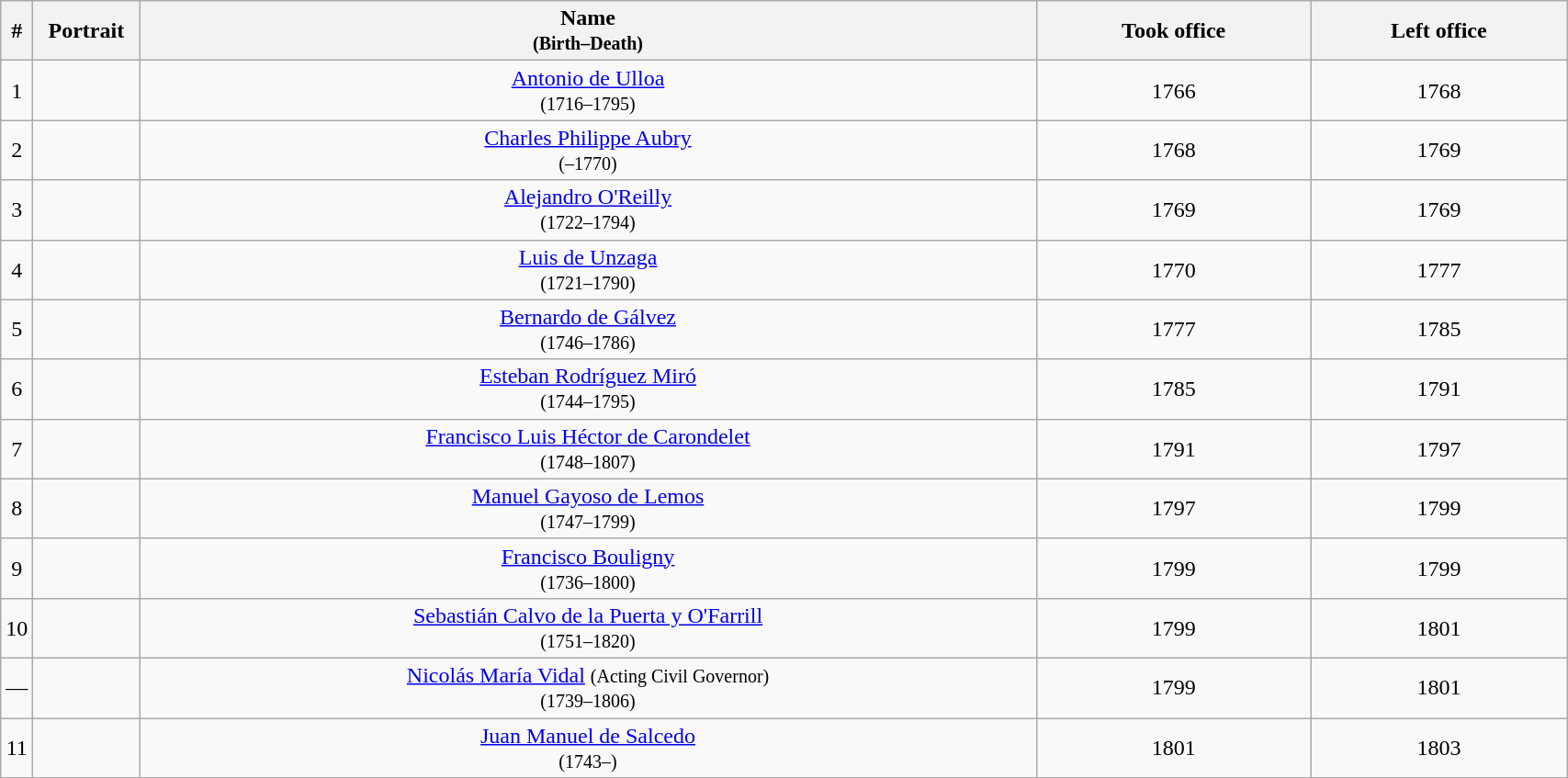<table class="wikitable" style="width:90%; text-align:center;">
<tr>
<th width=15>#</th>
<th width=70>Portrait</th>
<th>Name<br><small>(Birth–Death)</small></th>
<th>Took office</th>
<th>Left office</th>
</tr>
<tr>
<td>1</td>
<td></td>
<td><a href='#'>Antonio de Ulloa</a><br><small>(1716–1795)</small></td>
<td>1766</td>
<td>1768</td>
</tr>
<tr>
<td>2</td>
<td></td>
<td><a href='#'>Charles Philippe Aubry</a><br><small>(–1770)</small></td>
<td>1768</td>
<td>1769</td>
</tr>
<tr>
<td>3</td>
<td></td>
<td><a href='#'>Alejandro O'Reilly</a><br><small>(1722–1794)</small></td>
<td>1769</td>
<td>1769</td>
</tr>
<tr>
<td>4</td>
<td></td>
<td><a href='#'>Luis de Unzaga</a><br><small>(1721–1790)</small></td>
<td>1770</td>
<td>1777</td>
</tr>
<tr>
<td>5</td>
<td></td>
<td><a href='#'>Bernardo de Gálvez</a><br><small>(1746–1786)</small></td>
<td>1777</td>
<td>1785</td>
</tr>
<tr>
<td>6</td>
<td></td>
<td><a href='#'>Esteban Rodríguez Miró</a><br><small>(1744–1795)</small></td>
<td>1785</td>
<td>1791</td>
</tr>
<tr>
<td>7</td>
<td></td>
<td><a href='#'>Francisco Luis Héctor de Carondelet</a><br><small>(1748–1807)</small></td>
<td>1791</td>
<td>1797</td>
</tr>
<tr>
<td>8</td>
<td></td>
<td><a href='#'>Manuel Gayoso de Lemos</a><br><small>(1747–1799)</small></td>
<td>1797</td>
<td>1799</td>
</tr>
<tr>
<td>9</td>
<td></td>
<td><a href='#'>Francisco Bouligny</a><br><small>(1736–1800)</small></td>
<td>1799</td>
<td>1799</td>
</tr>
<tr>
<td>10</td>
<td></td>
<td><a href='#'>Sebastián Calvo de la Puerta y O'Farrill</a><br><small>(1751–1820)</small></td>
<td>1799</td>
<td>1801</td>
</tr>
<tr>
<td>—</td>
<td></td>
<td><a href='#'>Nicolás María Vidal</a> <small>(Acting Civil Governor)</small><br><small>(1739–1806)</small></td>
<td>1799</td>
<td>1801</td>
</tr>
<tr>
<td>11</td>
<td></td>
<td><a href='#'>Juan Manuel de Salcedo</a><br><small>(1743–)</small></td>
<td>1801</td>
<td>1803</td>
</tr>
</table>
